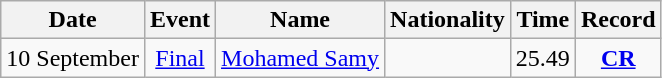<table class="wikitable" style=text-align:center>
<tr>
<th>Date</th>
<th>Event</th>
<th>Name</th>
<th>Nationality</th>
<th>Time</th>
<th>Record</th>
</tr>
<tr>
<td>10 September</td>
<td><a href='#'>Final</a></td>
<td align=left><a href='#'>Mohamed Samy</a></td>
<td align=left></td>
<td>25.49</td>
<td><strong><a href='#'>CR</a></strong></td>
</tr>
</table>
